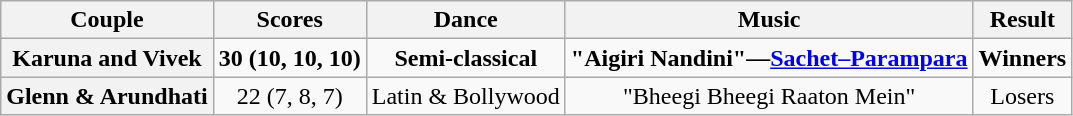<table class="wikitable plainrowheaders sortable" style="text-align:center;">
<tr>
<th class="sortable" scope="col" style="text-align:center">Couple</th>
<th>Scores</th>
<th class="unsortable" scope="col">Dance</th>
<th scope="col" class="unsortable">Music</th>
<th scope="col" class="unsortable">Result</th>
</tr>
<tr>
<th>Karuna and Vivek</th>
<td><strong>30 (10, 10, 10)</strong></td>
<td><strong>Semi-classical</strong></td>
<td><strong>"Aigiri Nandini"—<a href='#'>Sachet–Parampara</a></strong></td>
<td><strong>Winners</strong></td>
</tr>
<tr>
<th>Glenn & Arundhati</th>
<td>22 (7, 8, 7)</td>
<td>Latin & Bollywood</td>
<td>"Bheegi Bheegi Raaton Mein"</td>
<td>Losers</td>
</tr>
</table>
